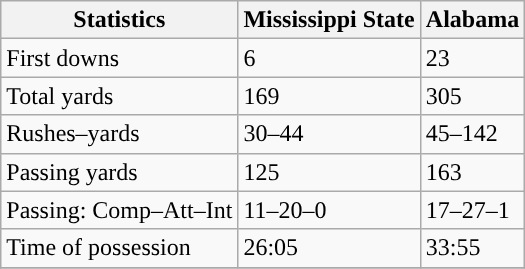<table class="wikitable" style="float: left;">
<tr>
<th>Statistics</th>
<th>Mississippi State</th>
<th>Alabama</th>
</tr>
<tr>
<td>First downs</td>
<td>6</td>
<td>23</td>
</tr>
<tr>
<td>Total yards</td>
<td>169</td>
<td>305</td>
</tr>
<tr>
<td>Rushes–yards</td>
<td>30–44</td>
<td>45–142</td>
</tr>
<tr>
<td>Passing yards</td>
<td>125</td>
<td>163</td>
</tr>
<tr>
<td>Passing: Comp–Att–Int</td>
<td>11–20–0</td>
<td>17–27–1</td>
</tr>
<tr>
<td>Time of possession</td>
<td>26:05</td>
<td>33:55</td>
</tr>
<tr>
</tr>
</table>
